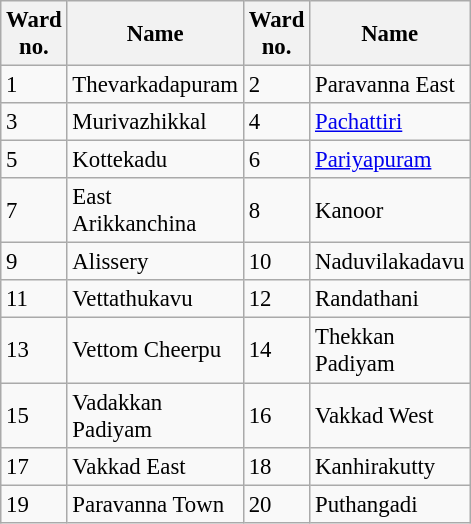<table class="wikitable sortable" style="font-size: 95%;">
<tr>
<th width="20px">Ward no.</th>
<th width="75px">Name</th>
<th width="20px">Ward no.</th>
<th width="75px">Name</th>
</tr>
<tr>
<td>1</td>
<td>Thevarkadapuram</td>
<td>2</td>
<td>Paravanna East</td>
</tr>
<tr>
<td>3</td>
<td>Murivazhikkal</td>
<td>4</td>
<td><a href='#'>Pachattiri</a></td>
</tr>
<tr>
<td>5</td>
<td>Kottekadu</td>
<td>6</td>
<td><a href='#'>Pariyapuram</a></td>
</tr>
<tr>
<td>7</td>
<td>East Arikkanchina</td>
<td>8</td>
<td>Kanoor</td>
</tr>
<tr>
<td>9</td>
<td>Alissery</td>
<td>10</td>
<td>Naduvilakadavu</td>
</tr>
<tr>
<td>11</td>
<td>Vettathukavu</td>
<td>12</td>
<td>Randathani</td>
</tr>
<tr>
<td>13</td>
<td>Vettom Cheerpu</td>
<td>14</td>
<td>Thekkan Padiyam</td>
</tr>
<tr>
<td>15</td>
<td>Vadakkan Padiyam</td>
<td>16</td>
<td>Vakkad West</td>
</tr>
<tr>
<td>17</td>
<td>Vakkad East</td>
<td>18</td>
<td>Kanhirakutty</td>
</tr>
<tr>
<td>19</td>
<td>Paravanna Town</td>
<td>20</td>
<td>Puthangadi</td>
</tr>
</table>
